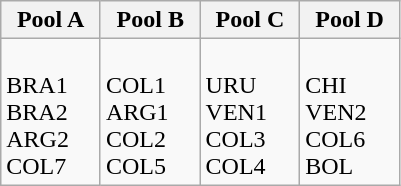<table class="wikitable">
<tr>
<th width=20%>Pool A</th>
<th width=20%>Pool B</th>
<th width=20%>Pool C</th>
<th width=20%>Pool D</th>
</tr>
<tr>
<td><br> BRA1<br>
 BRA2<br>
 ARG2<br>
 COL7</td>
<td><br> COL1<br>
 ARG1<br>
 COL2<br>
 COL5</td>
<td><br> URU<br>
 VEN1<br>
 COL3<br>
 COL4</td>
<td><br> CHI<br>
 VEN2<br>
 COL6<br>
 BOL</td>
</tr>
</table>
